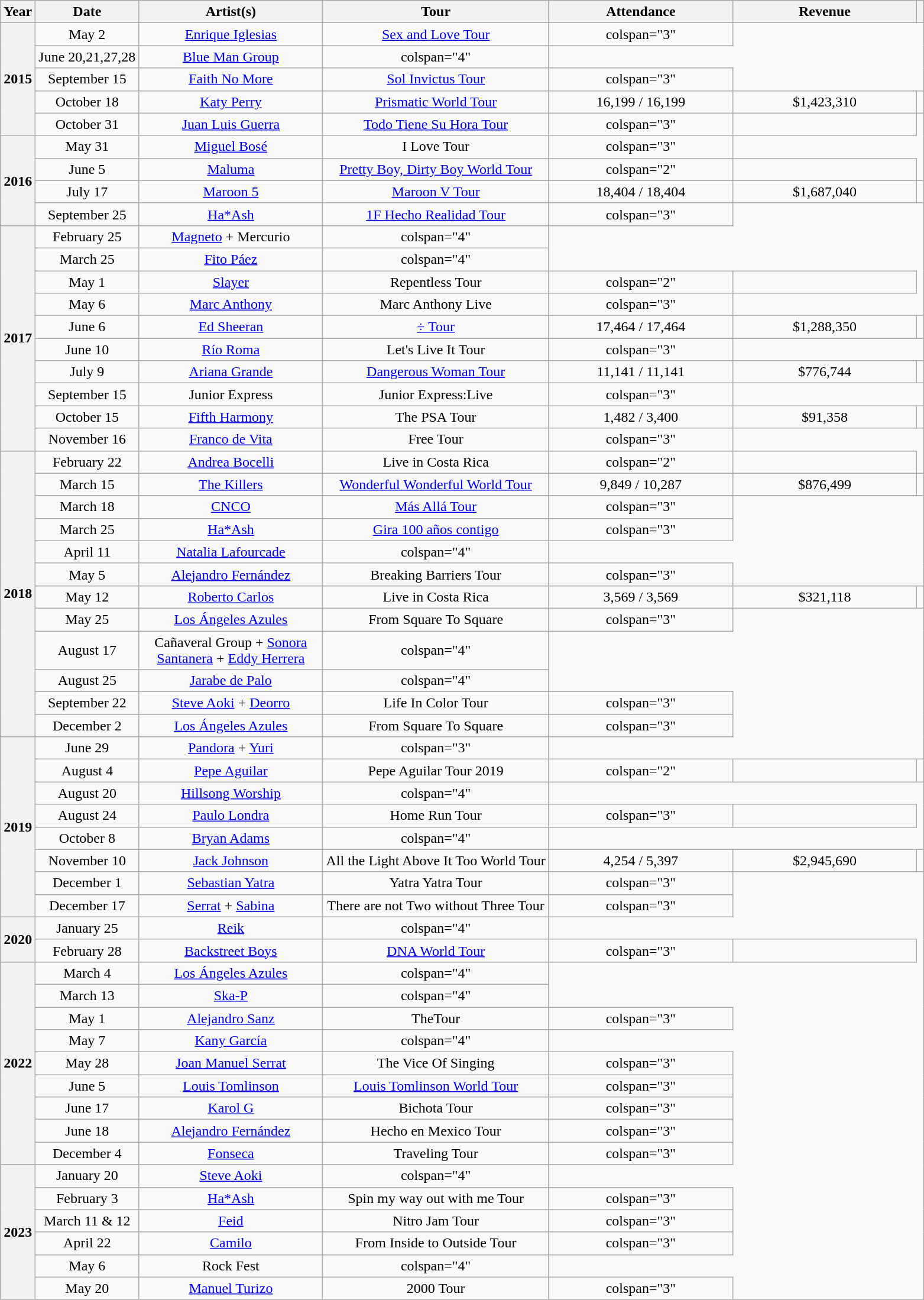<table class="wikitable" style="text-align:center;">
<tr>
<th>Year</th>
<th>Date</th>
<th width="200">Artist(s)<br></th>
<th>Tour</th>
<th width="200">Attendance</th>
<th width="200">Revenue</th>
<th></th>
</tr>
<tr>
<th rowspan="5">2015</th>
<td>May 2</td>
<td><a href='#'>Enrique Iglesias</a><br></td>
<td><a href='#'>Sex and Love Tour</a></td>
<td>colspan="3" </td>
</tr>
<tr>
<td>June 20,21,27,28</td>
<td><a href='#'>Blue Man Group</a></td>
<td>colspan="4" </td>
</tr>
<tr>
<td>September 15</td>
<td><a href='#'>Faith No More</a></td>
<td><a href='#'>Sol Invictus Tour</a></td>
<td>colspan="3" </td>
</tr>
<tr>
<td>October 18</td>
<td><a href='#'>Katy Perry</a><br></td>
<td><a href='#'>Prismatic World Tour</a></td>
<td>16,199 / 16,199</td>
<td>$1,423,310</td>
<td></td>
</tr>
<tr>
<td>October 31</td>
<td><a href='#'>Juan Luis Guerra</a></td>
<td><a href='#'>Todo Tiene Su Hora Tour</a></td>
<td>colspan="3" </td>
<td></td>
</tr>
<tr>
<th rowspan="4">2016</th>
<td>May 31</td>
<td><a href='#'>Miguel Bosé</a></td>
<td>I Love Tour</td>
<td>colspan="3" </td>
</tr>
<tr>
<td>June 5</td>
<td><a href='#'>Maluma</a></td>
<td><a href='#'>Pretty Boy, Dirty Boy World Tour</a></td>
<td>colspan="2" </td>
<td></td>
</tr>
<tr>
<td>July 17</td>
<td><a href='#'>Maroon 5</a></td>
<td><a href='#'>Maroon V Tour</a></td>
<td>18,404 / 18,404</td>
<td>$1,687,040</td>
<td></td>
</tr>
<tr>
<td>September 25</td>
<td><a href='#'>Ha*Ash</a><br></td>
<td><a href='#'>1F Hecho Realidad Tour</a></td>
<td>colspan="3" </td>
</tr>
<tr>
<th rowspan="10">2017</th>
<td>February 25</td>
<td><a href='#'>Magneto</a> + Mercurio</td>
<td>colspan="4" </td>
</tr>
<tr>
<td>March 25</td>
<td><a href='#'>Fito Páez</a></td>
<td>colspan="4" </td>
</tr>
<tr>
<td>May 1</td>
<td><a href='#'>Slayer</a></td>
<td>Repentless Tour</td>
<td>colspan="2" </td>
<td></td>
</tr>
<tr>
<td>May 6</td>
<td><a href='#'>Marc Anthony</a></td>
<td>Marc Anthony Live</td>
<td>colspan="3" </td>
</tr>
<tr>
<td>June 6</td>
<td><a href='#'>Ed Sheeran</a><br></td>
<td><a href='#'>÷ Tour</a></td>
<td>17,464 / 17,464</td>
<td>$1,288,350</td>
<td></td>
</tr>
<tr>
<td>June 10</td>
<td><a href='#'>Río Roma</a></td>
<td>Let's Live It Tour</td>
<td>colspan="3" </td>
</tr>
<tr>
<td>July 9</td>
<td><a href='#'>Ariana Grande</a><br></td>
<td><a href='#'>Dangerous Woman Tour</a></td>
<td>11,141 / 11,141</td>
<td>$776,744</td>
<td></td>
</tr>
<tr>
<td>September 15</td>
<td>Junior Express</td>
<td>Junior Express:Live</td>
<td>colspan="3" </td>
</tr>
<tr>
<td>October 15</td>
<td><a href='#'>Fifth Harmony</a></td>
<td>The PSA Tour</td>
<td>1,482 / 3,400</td>
<td>$91,358</td>
<td></td>
</tr>
<tr>
<td>November 16</td>
<td><a href='#'>Franco de Vita</a></td>
<td>Free Tour</td>
<td>colspan="3" </td>
</tr>
<tr>
<th rowspan="12">2018</th>
<td>February 22</td>
<td><a href='#'>Andrea Bocelli</a></td>
<td>Live in Costa Rica</td>
<td>colspan="2" </td>
<td></td>
</tr>
<tr>
<td>March 15</td>
<td><a href='#'>The Killers</a></td>
<td><a href='#'>Wonderful Wonderful World Tour</a></td>
<td>9,849 / 10,287</td>
<td>$876,499</td>
<td></td>
</tr>
<tr>
<td>March 18</td>
<td><a href='#'>CNCO</a></td>
<td><a href='#'>Más Allá Tour</a></td>
<td>colspan="3" </td>
</tr>
<tr>
<td>March 25</td>
<td><a href='#'>Ha*Ash</a></td>
<td><a href='#'>Gira 100 años contigo</a></td>
<td>colspan="3" </td>
</tr>
<tr>
<td>April 11</td>
<td><a href='#'>Natalia Lafourcade</a></td>
<td>colspan="4" </td>
</tr>
<tr>
<td>May 5</td>
<td><a href='#'>Alejandro Fernández</a></td>
<td>Breaking Barriers Tour</td>
<td>colspan="3" </td>
</tr>
<tr>
<td>May 12</td>
<td><a href='#'>Roberto Carlos</a></td>
<td>Live in Costa Rica</td>
<td>3,569 / 3,569</td>
<td>$321,118</td>
<td></td>
</tr>
<tr>
<td>May 25</td>
<td><a href='#'>Los Ángeles Azules</a></td>
<td>From Square To Square</td>
<td>colspan="3" </td>
</tr>
<tr>
<td>August 17</td>
<td>Cañaveral Group + <a href='#'>Sonora Santanera</a> + <a href='#'>Eddy Herrera</a></td>
<td>colspan="4" </td>
</tr>
<tr>
<td>August 25</td>
<td><a href='#'>Jarabe de Palo</a></td>
<td>colspan="4" </td>
</tr>
<tr>
<td>September 22</td>
<td><a href='#'>Steve Aoki</a> + <a href='#'>Deorro</a></td>
<td>Life In Color Tour</td>
<td>colspan="3" </td>
</tr>
<tr>
<td>December 2</td>
<td><a href='#'>Los Ángeles Azules</a></td>
<td>From Square To Square</td>
<td>colspan="3" </td>
</tr>
<tr>
<th rowspan="8">2019</th>
<td>June 29</td>
<td><a href='#'>Pandora</a> + <a href='#'>Yuri</a></td>
<td>colspan="3" </td>
</tr>
<tr>
<td>August 4</td>
<td><a href='#'>Pepe Aguilar</a><br></td>
<td>Pepe Aguilar Tour 2019</td>
<td>colspan="2" </td>
<td></td>
<td></td>
</tr>
<tr>
<td>August 20</td>
<td><a href='#'>Hillsong Worship</a></td>
<td>colspan="4" </td>
</tr>
<tr>
<td>August 24</td>
<td><a href='#'>Paulo Londra</a></td>
<td>Home Run Tour</td>
<td>colspan="3" </td>
<td></td>
</tr>
<tr>
<td>October 8</td>
<td><a href='#'>Bryan Adams</a></td>
<td>colspan="4" </td>
</tr>
<tr>
<td>November 10</td>
<td><a href='#'>Jack Johnson</a></td>
<td>All the Light Above It Too World Tour</td>
<td>4,254 / 5,397</td>
<td>$2,945,690</td>
<td></td>
</tr>
<tr>
<td>December 1</td>
<td><a href='#'>Sebastian Yatra</a></td>
<td>Yatra Yatra Tour</td>
<td>colspan="3" </td>
</tr>
<tr>
<td>December 17</td>
<td><a href='#'>Serrat</a> + <a href='#'>Sabina</a></td>
<td>There are not Two without Three Tour</td>
<td>colspan="3" </td>
</tr>
<tr>
<th rowspan="2">2020</th>
<td>January 25</td>
<td><a href='#'>Reik</a></td>
<td>colspan="4" </td>
</tr>
<tr>
<td>February 28</td>
<td><a href='#'>Backstreet Boys</a></td>
<td><a href='#'>DNA World Tour</a></td>
<td>colspan="3" </td>
<td></td>
</tr>
<tr>
<th rowspan="9">2022</th>
<td>March 4</td>
<td><a href='#'>Los Ángeles Azules</a><br></td>
<td>colspan="4" </td>
</tr>
<tr>
<td>March 13</td>
<td><a href='#'>Ska-P</a></td>
<td>colspan="4" </td>
</tr>
<tr>
<td>May 1</td>
<td><a href='#'>Alejandro Sanz</a><br></td>
<td>TheTour</td>
<td>colspan="3" </td>
</tr>
<tr>
<td>May 7</td>
<td><a href='#'>Kany García</a></td>
<td>colspan="4" </td>
</tr>
<tr>
<td>May 28</td>
<td><a href='#'>Joan Manuel Serrat</a></td>
<td>The Vice Of Singing</td>
<td>colspan="3" </td>
</tr>
<tr>
<td>June 5</td>
<td><a href='#'>Louis Tomlinson</a><br></td>
<td><a href='#'>Louis Tomlinson World Tour</a></td>
<td>colspan="3" </td>
</tr>
<tr>
<td>June 17</td>
<td><a href='#'>Karol G</a></td>
<td>Bichota Tour</td>
<td>colspan="3" </td>
</tr>
<tr>
<td>June 18</td>
<td><a href='#'>Alejandro Fernández</a><br></td>
<td>Hecho en Mexico Tour</td>
<td>colspan="3" </td>
</tr>
<tr>
<td>December 4</td>
<td><a href='#'>Fonseca</a><br></td>
<td>Traveling Tour</td>
<td>colspan="3" </td>
</tr>
<tr>
<th rowspan="6">2023</th>
<td>January 20</td>
<td><a href='#'>Steve Aoki</a></td>
<td>colspan="4" </td>
</tr>
<tr>
<td>February 3</td>
<td><a href='#'>Ha*Ash</a></td>
<td>Spin my way out with me Tour</td>
<td>colspan="3" </td>
</tr>
<tr>
<td>March 11 & 12</td>
<td><a href='#'>Feid</a></td>
<td>Nitro Jam Tour</td>
<td>colspan="3" </td>
</tr>
<tr>
<td>April 22</td>
<td><a href='#'>Camilo</a></td>
<td>From Inside to Outside Tour</td>
<td>colspan="3" </td>
</tr>
<tr>
<td>May 6</td>
<td>Rock Fest</td>
<td>colspan="4" </td>
</tr>
<tr>
<td>May 20</td>
<td><a href='#'>Manuel Turizo</a></td>
<td>2000 Tour</td>
<td>colspan="3" </td>
</tr>
</table>
